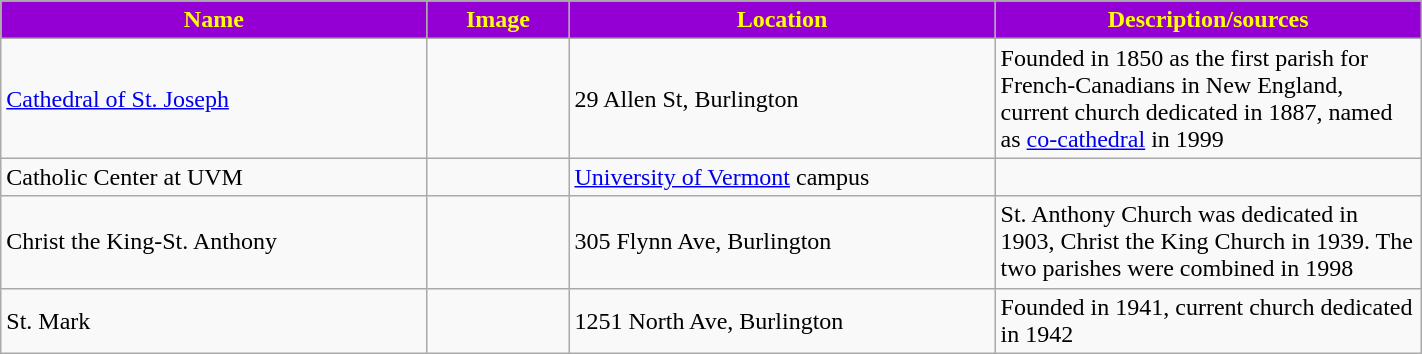<table class="wikitable sortable" style="width:75%">
<tr>
<th style="background:darkviolet; color:yellow;" width="30%"><strong>Name</strong></th>
<th style="background:darkviolet; color:yellow;" width="10%"><strong>Image</strong></th>
<th style="background:darkviolet; color:yellow;" width="30%"><strong>Location</strong></th>
<th style="background:darkviolet; color:yellow;" width="30%"><strong>Description/sources</strong></th>
</tr>
<tr>
<td><a href='#'>Cathedral of St. Joseph</a></td>
<td></td>
<td>29 Allen St, Burlington</td>
<td>Founded in 1850 as the first parish for French-Canadians in New England, current church dedicated in 1887, named as <a href='#'>co-cathedral</a> in 1999</td>
</tr>
<tr>
<td>Catholic Center at UVM</td>
<td></td>
<td><a href='#'>University of Vermont</a> campus</td>
<td></td>
</tr>
<tr>
<td>Christ the King-St. Anthony</td>
<td></td>
<td>305 Flynn Ave, Burlington</td>
<td>St. Anthony Church was dedicated in 1903, Christ the King Church in 1939. The two parishes were combined in 1998</td>
</tr>
<tr>
<td>St. Mark</td>
<td></td>
<td>1251 North Ave, Burlington</td>
<td>Founded in 1941, current church dedicated in 1942</td>
</tr>
</table>
